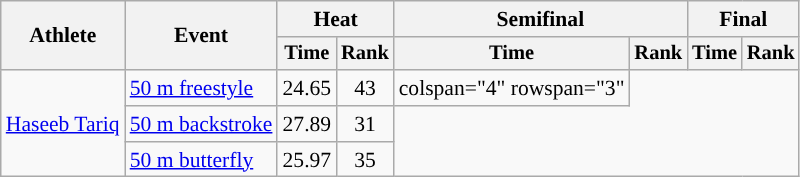<table class=wikitable style=font-size:90%>
<tr>
<th rowspan=2>Athlete</th>
<th rowspan=2>Event</th>
<th colspan=2>Heat</th>
<th colspan=2>Semifinal</th>
<th colspan=2>Final</th>
</tr>
<tr style=font-size:95%>
<th>Time</th>
<th>Rank</th>
<th>Time</th>
<th>Rank</th>
<th>Time</th>
<th>Rank</th>
</tr>
<tr align=center>
<td align=left rowspan=3><a href='#'>Haseeb Tariq</a></td>
<td align=left rowspan="1"><a href='#'>50 m freestyle</a></td>
<td>24.65</td>
<td>43</td>
<td>colspan="4" rowspan="3"</td>
</tr>
<tr align=center>
<td style="text-align:left;"><a href='#'>50 m backstroke</a></td>
<td>27.89</td>
<td>31</td>
</tr>
<tr align=center>
<td align=left rowspan="1"><a href='#'>50 m butterfly</a></td>
<td>25.97</td>
<td>35</td>
</tr>
</table>
